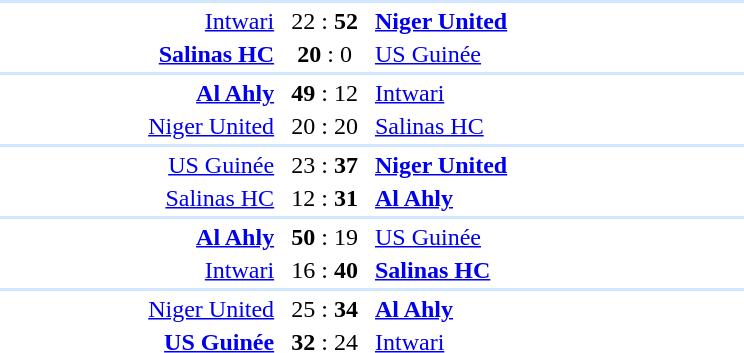<table style="text-align:center" width=500>
<tr>
<th width=30%></th>
<th width=10%></th>
<th width=30%></th>
<th width=10%></th>
</tr>
<tr align="left" bgcolor=#D0E7FF>
<td colspan=4></td>
</tr>
<tr>
<td align="right"><a href='#'>Intwari</a> </td>
<td>22 : <strong>52</strong></td>
<td align=left> <strong><a href='#'>Niger United</a></strong></td>
</tr>
<tr>
<td align="right"><strong><a href='#'>Salinas HC</a></strong> </td>
<td><strong>20</strong> : 0</td>
<td align=left> <a href='#'>US Guinée</a></td>
</tr>
<tr align="left" bgcolor=#D0E7FF>
<td colspan=4></td>
</tr>
<tr>
<td align="right"><strong><a href='#'>Al Ahly</a></strong> </td>
<td><strong>49</strong> : 12</td>
<td align=left> <a href='#'>Intwari</a></td>
</tr>
<tr>
<td align="right"><a href='#'>Niger United</a> </td>
<td>20 : 20</td>
<td align=left> <a href='#'>Salinas HC</a></td>
</tr>
<tr align="left" bgcolor=#D0E7FF>
<td colspan=4></td>
</tr>
<tr>
<td align="right"><a href='#'>US Guinée</a> </td>
<td>23 : <strong>37</strong></td>
<td align=left> <strong><a href='#'>Niger United</a></strong></td>
</tr>
<tr>
<td align="right"><a href='#'>Salinas HC</a> </td>
<td>12 : <strong>31</strong></td>
<td align=left> <strong><a href='#'>Al Ahly</a></strong></td>
</tr>
<tr align="left" bgcolor=#D0E7FF>
<td colspan=4></td>
</tr>
<tr>
<td align="right"><strong><a href='#'>Al Ahly</a></strong> </td>
<td><strong>50</strong> : 19</td>
<td align=left> <a href='#'>US Guinée</a></td>
</tr>
<tr>
<td align="right"><a href='#'>Intwari</a> </td>
<td>16 : <strong>40</strong></td>
<td align=left> <strong><a href='#'>Salinas HC</a></strong></td>
</tr>
<tr align="left" bgcolor=#D0E7FF>
<td colspan=4></td>
</tr>
<tr>
<td align="right"><a href='#'>Niger United</a> </td>
<td>25 : <strong>34</strong></td>
<td align=left> <strong><a href='#'>Al Ahly</a></strong></td>
</tr>
<tr>
<td align="right"><strong><a href='#'>US Guinée</a></strong> </td>
<td><strong>32</strong> : 24</td>
<td align=left> <a href='#'>Intwari</a></td>
</tr>
</table>
